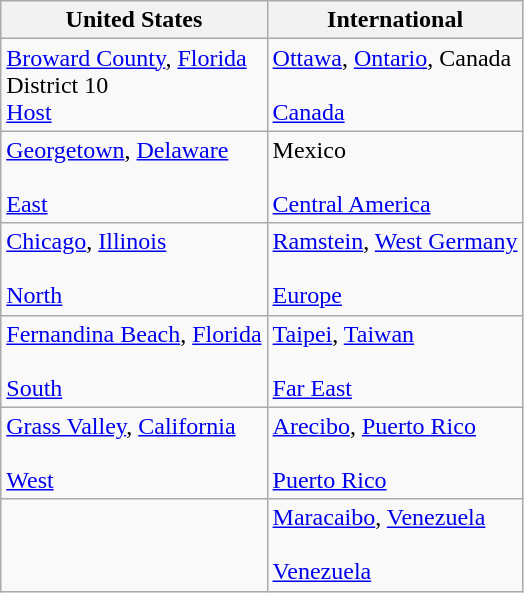<table class="wikitable">
<tr>
<th>United States</th>
<th>International</th>
</tr>
<tr>
<td> <a href='#'>Broward County</a>, <a href='#'>Florida</a><br>District 10<br><a href='#'>Host</a></td>
<td> <a href='#'>Ottawa</a>, <a href='#'>Ontario</a>, Canada<br><br><a href='#'>Canada</a></td>
</tr>
<tr>
<td> <a href='#'>Georgetown</a>, <a href='#'>Delaware</a><br><br><a href='#'>East</a></td>
<td> Mexico<br> <br><a href='#'>Central America</a></td>
</tr>
<tr>
<td> <a href='#'>Chicago</a>, <a href='#'>Illinois</a><br><br><a href='#'>North</a></td>
<td> <a href='#'>Ramstein</a>, <a href='#'>West Germany</a><br><br><a href='#'>Europe</a></td>
</tr>
<tr>
<td> <a href='#'>Fernandina Beach</a>, <a href='#'>Florida</a><br><br><a href='#'>South</a></td>
<td> <a href='#'>Taipei</a>, <a href='#'>Taiwan</a><br><br><a href='#'>Far East</a></td>
</tr>
<tr>
<td> <a href='#'>Grass Valley</a>, <a href='#'>California</a><br><br><a href='#'>West</a></td>
<td> <a href='#'>Arecibo</a>, <a href='#'>Puerto Rico</a><br> <br><a href='#'>Puerto Rico</a></td>
</tr>
<tr>
<td></td>
<td> <a href='#'>Maracaibo</a>, <a href='#'>Venezuela</a><br> <br><a href='#'>Venezuela</a></td>
</tr>
</table>
